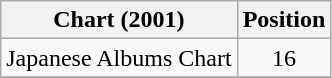<table class="wikitable" style="text-align:center;">
<tr>
<th>Chart (2001)</th>
<th>Position</th>
</tr>
<tr>
<td align="left">Japanese Albums Chart</td>
<td>16</td>
</tr>
<tr>
</tr>
</table>
